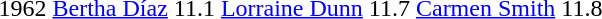<table>
<tr>
<td>1962</td>
<td><a href='#'>Bertha Díaz</a><br> </td>
<td>11.1</td>
<td><a href='#'>Lorraine Dunn</a><br> </td>
<td>11.7</td>
<td><a href='#'>Carmen Smith</a><br> </td>
<td>11.8</td>
</tr>
</table>
